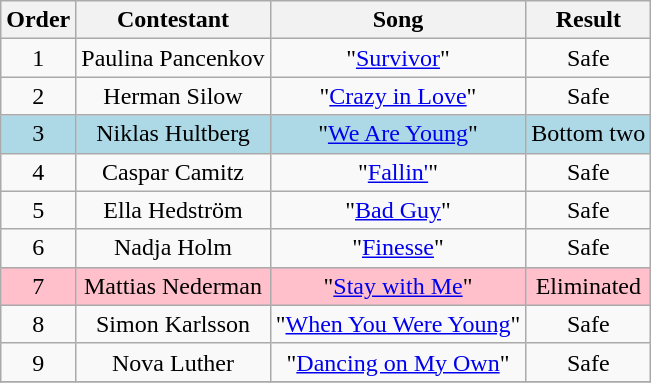<table class="wikitable plainrowheaders" style="text-align:center;">
<tr>
<th scope="col">Order</th>
<th scope="col">Contestant</th>
<th scope="col">Song</th>
<th scope="col">Result</th>
</tr>
<tr>
<td>1</td>
<td scope="row">Paulina Pancenkov</td>
<td>"<a href='#'>Survivor</a>"</td>
<td>Safe</td>
</tr>
<tr>
<td>2</td>
<td scope="row">Herman Silow</td>
<td>"<a href='#'>Crazy in Love</a>"</td>
<td>Safe</td>
</tr>
<tr style="background:lightblue;">
<td>3</td>
<td scope="row">Niklas Hultberg</td>
<td>"<a href='#'>We Are Young</a>"</td>
<td>Bottom two</td>
</tr>
<tr>
<td>4</td>
<td scope="row">Caspar Camitz</td>
<td>"<a href='#'>Fallin'</a>"</td>
<td>Safe</td>
</tr>
<tr>
<td>5</td>
<td scope="row">Ella Hedström</td>
<td>"<a href='#'>Bad Guy</a>"</td>
<td>Safe</td>
</tr>
<tr>
<td>6</td>
<td scope="row">Nadja Holm</td>
<td>"<a href='#'>Finesse</a>"</td>
<td>Safe</td>
</tr>
<tr style="background:pink;">
<td>7</td>
<td scope="row">Mattias Nederman</td>
<td>"<a href='#'>Stay with Me</a>"</td>
<td>Eliminated</td>
</tr>
<tr>
<td>8</td>
<td scope="row">Simon Karlsson</td>
<td>"<a href='#'>When You Were Young</a>"</td>
<td>Safe</td>
</tr>
<tr>
<td>9</td>
<td scope="row">Nova Luther</td>
<td>"<a href='#'>Dancing on My Own</a>"</td>
<td>Safe</td>
</tr>
<tr>
</tr>
</table>
